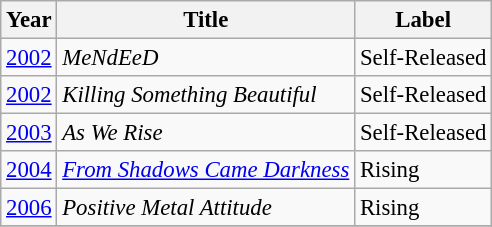<table class="wikitable" style="font-size:95%;">
<tr>
<th>Year</th>
<th>Title</th>
<th>Label</th>
</tr>
<tr>
<td><a href='#'>2002</a></td>
<td><em>MeNdEeD</em></td>
<td>Self-Released</td>
</tr>
<tr>
<td><a href='#'>2002</a></td>
<td><em>Killing Something Beautiful</em></td>
<td>Self-Released</td>
</tr>
<tr>
<td><a href='#'>2003</a></td>
<td><em>As We Rise</em></td>
<td>Self-Released</td>
</tr>
<tr>
<td><a href='#'>2004</a></td>
<td><em><a href='#'>From Shadows Came Darkness</a></em></td>
<td>Rising</td>
</tr>
<tr>
<td><a href='#'>2006</a></td>
<td><em>Positive Metal Attitude</em></td>
<td>Rising</td>
</tr>
<tr>
</tr>
</table>
